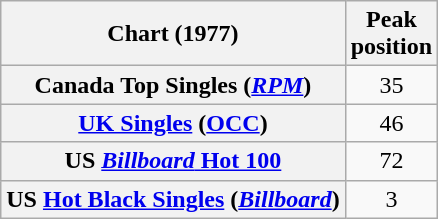<table class="wikitable sortable plainrowheaders">
<tr>
<th scope="col">Chart (1977)</th>
<th scope="col">Peak<br>position</th>
</tr>
<tr>
<th scope="row">Canada Top Singles (<em><a href='#'>RPM</a></em>)</th>
<td style="text-align:center;">35</td>
</tr>
<tr>
<th scope="row"><a href='#'>UK Singles</a> (<a href='#'>OCC</a>)</th>
<td style="text-align:center;">46</td>
</tr>
<tr>
<th scope="row">US <a href='#'><em>Billboard</em> Hot 100</a></th>
<td style="text-align:center;">72</td>
</tr>
<tr>
<th scope="row">US <a href='#'>Hot Black Singles</a> (<em><a href='#'>Billboard</a></em>)</th>
<td style="text-align:center;">3</td>
</tr>
</table>
